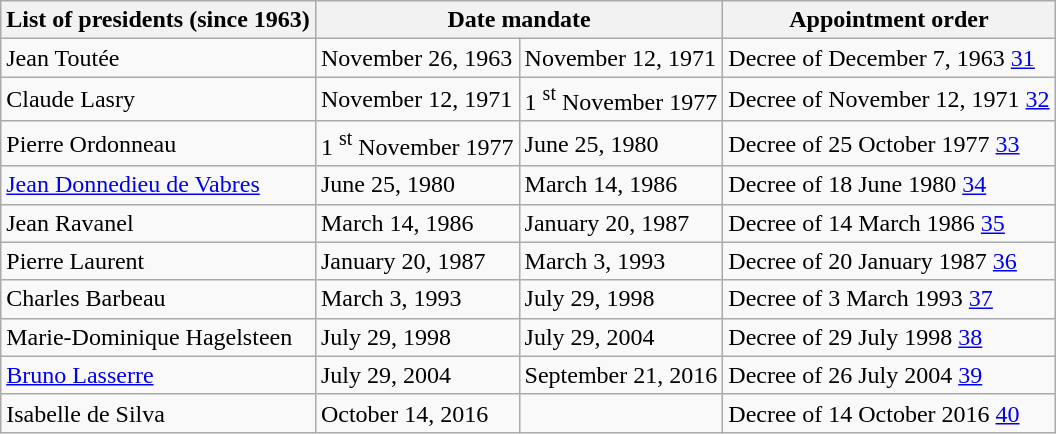<table class="wikitable">
<tr>
<th>List of presidents (since 1963)</th>
<th colspan="2">Date mandate</th>
<th>Appointment order</th>
</tr>
<tr>
<td>Jean Toutée</td>
<td>November 26, 1963</td>
<td>November 12, 1971</td>
<td>Decree of December 7, 1963 <a href='#'>31</a></td>
</tr>
<tr>
<td>Claude Lasry</td>
<td>November 12, 1971</td>
<td><abbr>1 <sup>st</sup></abbr> November 1977</td>
<td>Decree of November 12, 1971 <a href='#'>32</a></td>
</tr>
<tr>
<td>Pierre Ordonneau</td>
<td><abbr>1 <sup>st</sup></abbr> November 1977</td>
<td>June 25, 1980</td>
<td>Decree of 25 October 1977 <a href='#'>33</a></td>
</tr>
<tr>
<td><a href='#'>Jean Donnedieu de Vabres</a></td>
<td>June 25, 1980</td>
<td>March 14, 1986</td>
<td>Decree of 18 June 1980 <a href='#'>34</a></td>
</tr>
<tr>
<td>Jean Ravanel</td>
<td>March 14, 1986</td>
<td>January 20, 1987</td>
<td>Decree of 14 March 1986 <a href='#'>35</a></td>
</tr>
<tr>
<td>Pierre Laurent</td>
<td>January 20, 1987</td>
<td>March 3, 1993</td>
<td>Decree of 20 January 1987 <a href='#'>36</a></td>
</tr>
<tr>
<td>Charles Barbeau</td>
<td>March 3, 1993</td>
<td>July 29, 1998</td>
<td>Decree of 3 March 1993 <a href='#'>37</a></td>
</tr>
<tr>
<td>Marie-Dominique Hagelsteen</td>
<td>July 29, 1998</td>
<td>July 29, 2004</td>
<td>Decree of 29 July 1998 <a href='#'>38</a></td>
</tr>
<tr>
<td><a href='#'>Bruno Lasserre</a></td>
<td>July 29, 2004</td>
<td>September 21, 2016</td>
<td>Decree of 26 July 2004 <a href='#'>39</a></td>
</tr>
<tr>
<td>Isabelle de Silva</td>
<td>October 14, 2016</td>
<td></td>
<td>Decree of 14 October 2016 <a href='#'>40</a></td>
</tr>
</table>
